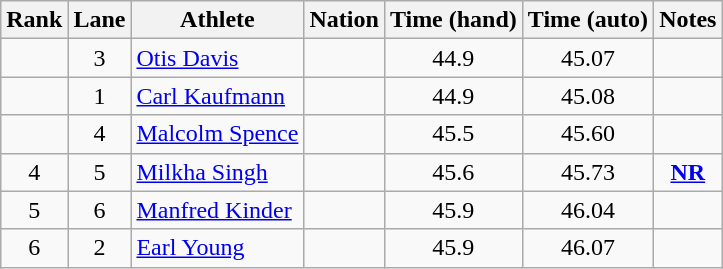<table class="wikitable sortable" style="text-align:center">
<tr>
<th>Rank</th>
<th>Lane</th>
<th>Athlete</th>
<th>Nation</th>
<th>Time (hand)</th>
<th>Time (auto)</th>
<th>Notes</th>
</tr>
<tr>
<td></td>
<td>3</td>
<td align=left><a href='#'>Otis Davis</a></td>
<td align=left></td>
<td>44.9</td>
<td>45.07</td>
<td></td>
</tr>
<tr>
<td></td>
<td>1</td>
<td align=left><a href='#'>Carl Kaufmann</a></td>
<td align=left></td>
<td>44.9</td>
<td>45.08</td>
<td></td>
</tr>
<tr>
<td></td>
<td>4</td>
<td align=left><a href='#'>Malcolm Spence</a></td>
<td align=left></td>
<td>45.5</td>
<td>45.60</td>
<td></td>
</tr>
<tr>
<td>4</td>
<td>5</td>
<td align=left><a href='#'>Milkha Singh</a></td>
<td align=left></td>
<td>45.6</td>
<td>45.73</td>
<td><strong><a href='#'>NR</a></strong></td>
</tr>
<tr>
<td>5</td>
<td>6</td>
<td align=left><a href='#'>Manfred Kinder</a></td>
<td align=left></td>
<td>45.9</td>
<td>46.04</td>
<td></td>
</tr>
<tr>
<td>6</td>
<td>2</td>
<td align=left><a href='#'>Earl Young</a></td>
<td align=left></td>
<td>45.9</td>
<td>46.07</td>
<td></td>
</tr>
</table>
